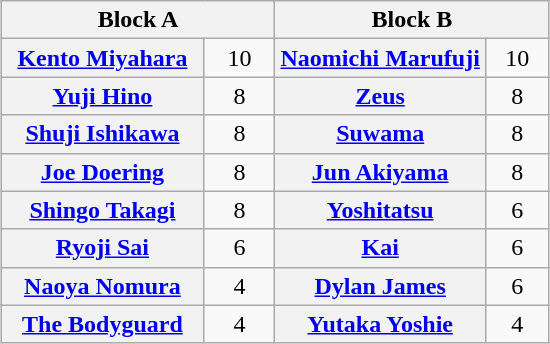<table class="wikitable" style="margin: 1em auto 1em auto;text-align:center">
<tr>
<th colspan="2" style="width:50%">Block A</th>
<th colspan="2" style="width:50%">Block B</th>
</tr>
<tr>
<th><a href='#'>Kento Miyahara</a></th>
<td style="width:35px">10</td>
<th><a href='#'>Naomichi Marufuji</a></th>
<td style="width:35px">10</td>
</tr>
<tr>
<th><a href='#'>Yuji Hino</a></th>
<td>8</td>
<th><a href='#'>Zeus</a></th>
<td>8</td>
</tr>
<tr>
<th><a href='#'>Shuji Ishikawa</a></th>
<td>8</td>
<th><a href='#'>Suwama</a></th>
<td>8</td>
</tr>
<tr>
<th><a href='#'>Joe Doering</a></th>
<td>8</td>
<th><a href='#'>Jun Akiyama</a></th>
<td>8</td>
</tr>
<tr>
<th><a href='#'>Shingo Takagi</a></th>
<td>8</td>
<th><a href='#'>Yoshitatsu</a></th>
<td>6</td>
</tr>
<tr>
<th><a href='#'>Ryoji Sai</a></th>
<td>6</td>
<th><a href='#'>Kai</a></th>
<td>6</td>
</tr>
<tr>
<th><a href='#'>Naoya Nomura</a></th>
<td>4</td>
<th><a href='#'>Dylan James</a></th>
<td>6</td>
</tr>
<tr>
<th><a href='#'>The Bodyguard</a></th>
<td>4</td>
<th><a href='#'>Yutaka Yoshie</a></th>
<td>4</td>
</tr>
</table>
